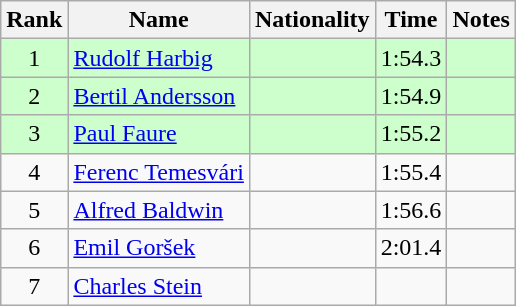<table class="wikitable sortable" style="text-align:center">
<tr>
<th>Rank</th>
<th>Name</th>
<th>Nationality</th>
<th>Time</th>
<th>Notes</th>
</tr>
<tr bgcolor=ccffcc>
<td>1</td>
<td align=left><a href='#'>Rudolf Harbig</a></td>
<td align=left></td>
<td>1:54.3</td>
<td></td>
</tr>
<tr bgcolor=ccffcc>
<td>2</td>
<td align=left><a href='#'>Bertil Andersson</a></td>
<td align=left></td>
<td>1:54.9</td>
<td></td>
</tr>
<tr bgcolor=ccffcc>
<td>3</td>
<td align=left><a href='#'>Paul Faure</a></td>
<td align=left></td>
<td>1:55.2</td>
<td></td>
</tr>
<tr>
<td>4</td>
<td align=left><a href='#'>Ferenc Temesvári</a></td>
<td align=left></td>
<td>1:55.4</td>
<td></td>
</tr>
<tr>
<td>5</td>
<td align=left><a href='#'>Alfred Baldwin</a></td>
<td align=left></td>
<td>1:56.6</td>
<td></td>
</tr>
<tr>
<td>6</td>
<td align=left><a href='#'>Emil Goršek</a></td>
<td align=left></td>
<td>2:01.4</td>
<td></td>
</tr>
<tr>
<td>7</td>
<td align=left><a href='#'>Charles Stein</a></td>
<td align=left></td>
<td></td>
<td></td>
</tr>
</table>
